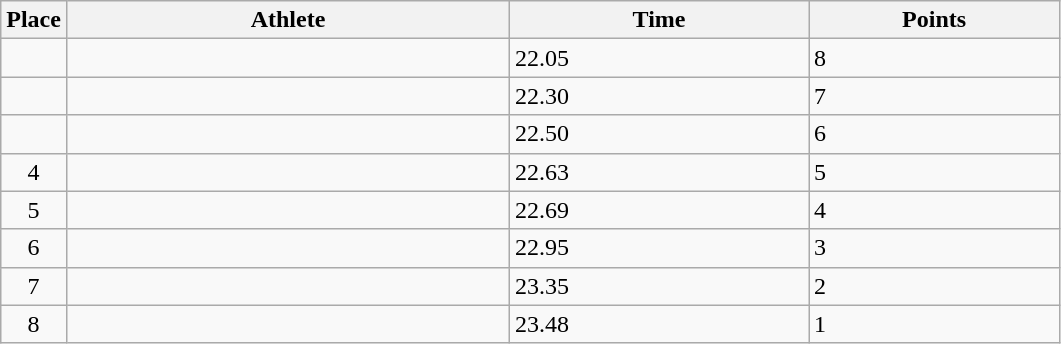<table class=wikitable>
<tr>
<th>Place</th>
<th style="width:18em">Athlete</th>
<th style="width:12em">Time</th>
<th style="width:10em">Points</th>
</tr>
<tr>
<td align=center></td>
<td></td>
<td>22.05 </td>
<td>8</td>
</tr>
<tr>
<td align=center></td>
<td></td>
<td>22.30</td>
<td>7</td>
</tr>
<tr>
<td align=center></td>
<td></td>
<td>22.50</td>
<td>6</td>
</tr>
<tr>
<td align=center>4</td>
<td></td>
<td>22.63 </td>
<td>5</td>
</tr>
<tr>
<td align=center>5</td>
<td></td>
<td>22.69</td>
<td>4</td>
</tr>
<tr>
<td align=center>6</td>
<td></td>
<td>22.95</td>
<td>3</td>
</tr>
<tr>
<td align=center>7</td>
<td></td>
<td>23.35</td>
<td>2</td>
</tr>
<tr>
<td align=center>8</td>
<td></td>
<td>23.48</td>
<td>1</td>
</tr>
</table>
